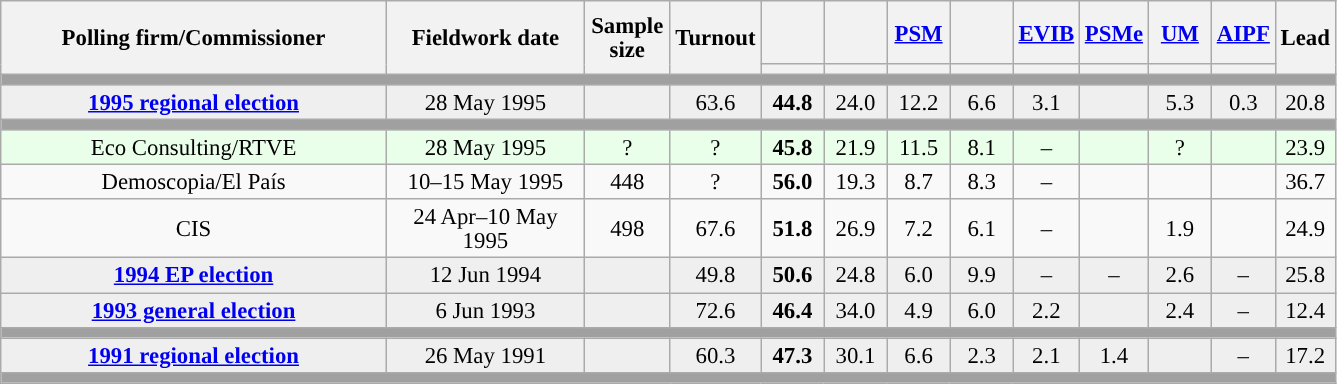<table class="wikitable collapsible collapsed" style="text-align:center; font-size:95%; line-height:16px;">
<tr style="height:42px;">
<th style="width:250px;" rowspan="2">Polling firm/Commissioner</th>
<th style="width:125px;" rowspan="2">Fieldwork date</th>
<th style="width:50px;" rowspan="2">Sample size</th>
<th style="width:45px;" rowspan="2">Turnout</th>
<th style="width:35px;"></th>
<th style="width:35px;"></th>
<th style="width:35px;"><a href='#'>PSM</a></th>
<th style="width:35px;"></th>
<th style="width:35px;"><a href='#'>EVIB</a></th>
<th style="width:35px;"><a href='#'>PSMe</a></th>
<th style="width:35px;"><a href='#'>UM</a></th>
<th style="width:35px;"><a href='#'>AIPF</a></th>
<th style="width:30px;" rowspan="2">Lead</th>
</tr>
<tr>
<th style="color:inherit;background:"></th>
<th style="color:inherit;background:"></th>
<th style="color:inherit;background:"></th>
<th style="color:inherit;background:"></th>
<th style="color:inherit;background:"></th>
<th style="color:inherit;background:"></th>
<th style="color:inherit;background:"></th>
<th style="color:inherit;background:"></th>
</tr>
<tr>
<td colspan="13" style="background:#A0A0A0"></td>
</tr>
<tr style="background:#EFEFEF;">
<td><strong><a href='#'>1995 regional election</a></strong></td>
<td>28 May 1995</td>
<td></td>
<td>63.6</td>
<td><strong>44.8</strong><br></td>
<td>24.0<br></td>
<td>12.2<br></td>
<td>6.6<br></td>
<td>3.1<br></td>
<td></td>
<td>5.3<br></td>
<td>0.3<br></td>
<td style="background:">20.8</td>
</tr>
<tr>
<td colspan="13" style="background:#A0A0A0"></td>
</tr>
<tr style="background:#EAFFEA;">
<td>Eco Consulting/RTVE</td>
<td>28 May 1995</td>
<td>?</td>
<td>?</td>
<td><strong>45.8</strong><br></td>
<td>21.9<br></td>
<td>11.5<br></td>
<td>8.1<br></td>
<td>–</td>
<td></td>
<td>?<br></td>
<td></td>
<td style="background:">23.9</td>
</tr>
<tr>
<td>Demoscopia/El País</td>
<td>10–15 May 1995</td>
<td>448</td>
<td>?</td>
<td><strong>56.0</strong><br></td>
<td>19.3<br></td>
<td>8.7<br></td>
<td>8.3<br></td>
<td>–</td>
<td></td>
<td></td>
<td></td>
<td style="background:">36.7</td>
</tr>
<tr>
<td>CIS</td>
<td>24 Apr–10 May 1995</td>
<td>498</td>
<td>67.6</td>
<td><strong>51.8</strong></td>
<td>26.9</td>
<td>7.2</td>
<td>6.1</td>
<td>–</td>
<td></td>
<td>1.9</td>
<td></td>
<td style="background:">24.9</td>
</tr>
<tr style="background:#EFEFEF;">
<td><strong><a href='#'>1994 EP election</a></strong></td>
<td>12 Jun 1994</td>
<td></td>
<td>49.8</td>
<td><strong>50.6</strong></td>
<td>24.8</td>
<td>6.0</td>
<td>9.9</td>
<td>–</td>
<td>–</td>
<td>2.6</td>
<td>–</td>
<td style="background:">25.8</td>
</tr>
<tr style="background:#EFEFEF;">
<td><strong><a href='#'>1993 general election</a></strong></td>
<td>6 Jun 1993</td>
<td></td>
<td>72.6</td>
<td><strong>46.4</strong></td>
<td>34.0</td>
<td>4.9</td>
<td>6.0</td>
<td>2.2</td>
<td></td>
<td>2.4</td>
<td>–</td>
<td style="background:">12.4</td>
</tr>
<tr>
<td colspan="13" style="background:#A0A0A0"></td>
</tr>
<tr style="background:#EFEFEF;">
<td><strong><a href='#'>1991 regional election</a></strong></td>
<td>26 May 1991</td>
<td></td>
<td>60.3</td>
<td><strong>47.3</strong><br></td>
<td>30.1<br></td>
<td>6.6<br></td>
<td>2.3<br></td>
<td>2.1<br></td>
<td>1.4<br></td>
<td></td>
<td>–</td>
<td style="background:">17.2</td>
</tr>
<tr>
<td colspan="13" style="background:#A0A0A0"></td>
</tr>
</table>
